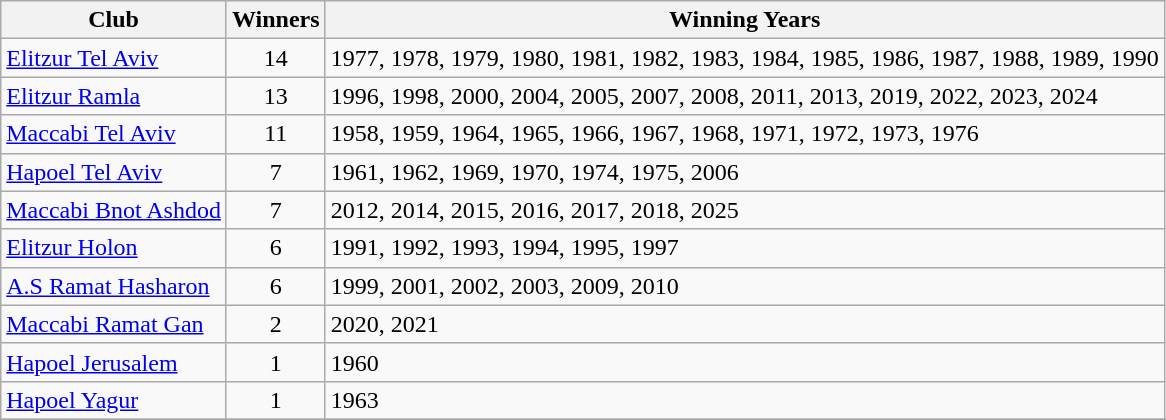<table class="wikitable">
<tr>
<th>Club</th>
<th>Winners</th>
<th>Winning Years</th>
</tr>
<tr>
<td><a href='#'>Elitzur Tel Aviv</a></td>
<td align="center">14</td>
<td>1977, 1978, 1979, 1980, 1981, 1982, 1983, 1984, 1985, 1986, 1987, 1988, 1989, 1990</td>
</tr>
<tr>
<td><a href='#'>Elitzur Ramla</a></td>
<td align="center">13</td>
<td>1996, 1998, 2000, 2004, 2005, 2007, 2008, 2011, 2013, 2019, 2022, 2023, 2024</td>
</tr>
<tr>
<td><a href='#'>Maccabi Tel Aviv</a></td>
<td align="center">11</td>
<td>1958, 1959, 1964, 1965, 1966, 1967, 1968, 1971, 1972, 1973, 1976</td>
</tr>
<tr>
<td><a href='#'>Hapoel Tel Aviv</a></td>
<td align="center">7</td>
<td>1961, 1962, 1969, 1970, 1974, 1975, 2006</td>
</tr>
<tr>
<td><a href='#'>Maccabi Bnot Ashdod</a></td>
<td align="center">7</td>
<td>2012, 2014, 2015, 2016, 2017, 2018, 2025</td>
</tr>
<tr>
<td><a href='#'>Elitzur Holon</a></td>
<td align="center">6</td>
<td>1991, 1992, 1993, 1994, 1995, 1997</td>
</tr>
<tr>
<td><a href='#'>A.S Ramat Hasharon</a></td>
<td align="center">6</td>
<td>1999, 2001, 2002, 2003, 2009, 2010</td>
</tr>
<tr>
<td><a href='#'>Maccabi Ramat Gan</a></td>
<td align="center">2</td>
<td>2020, 2021</td>
</tr>
<tr>
<td><a href='#'>Hapoel Jerusalem</a></td>
<td align="center">1</td>
<td>1960</td>
</tr>
<tr>
<td><a href='#'>Hapoel Yagur</a></td>
<td align="center">1</td>
<td>1963</td>
</tr>
<tr>
</tr>
</table>
